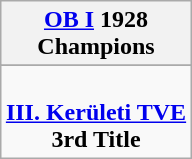<table class="wikitable" style="text-align: center; margin: 0 auto;">
<tr>
<th><a href='#'>OB I</a> 1928<br>Champions</th>
</tr>
<tr>
</tr>
<tr>
<td><br><strong><a href='#'>III. Kerületi TVE</a></strong><br><strong>3rd Title</strong></td>
</tr>
</table>
